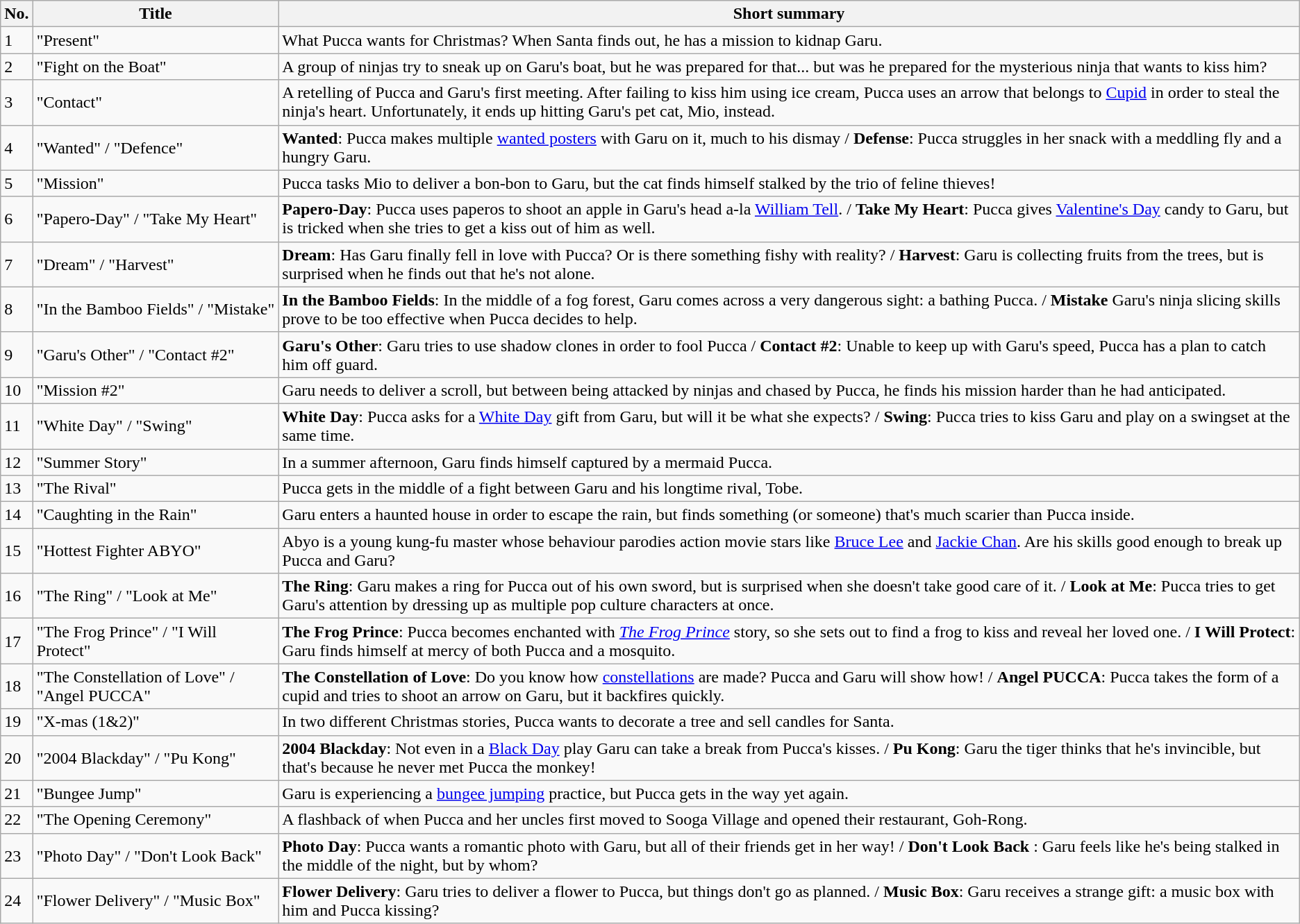<table class="wikitable">
<tr>
<th>No.</th>
<th>Title</th>
<th>Short summary</th>
</tr>
<tr>
<td>1</td>
<td>"Present"</td>
<td>What Pucca wants for Christmas? When Santa finds out, he has a mission to kidnap Garu.</td>
</tr>
<tr>
<td>2</td>
<td>"Fight on the Boat"</td>
<td>A group of ninjas try to sneak up on Garu's boat, but he was prepared for that... but was he prepared for the mysterious ninja that wants to kiss him?</td>
</tr>
<tr>
<td>3</td>
<td>"Contact"</td>
<td>A retelling of Pucca and Garu's first meeting. After failing to kiss him using ice cream, Pucca uses an arrow that belongs to <a href='#'>Cupid</a> in order to steal the ninja's heart. Unfortunately, it ends up hitting Garu's pet cat, Mio, instead.</td>
</tr>
<tr>
<td>4</td>
<td>"Wanted" / "Defence"</td>
<td><strong>Wanted</strong>: Pucca makes multiple <a href='#'>wanted posters</a> with Garu on it, much to his dismay / <strong>Defense</strong>: Pucca struggles in her snack with a meddling fly and a hungry Garu.</td>
</tr>
<tr>
<td>5</td>
<td>"Mission"</td>
<td>Pucca tasks Mio to deliver a bon-bon to Garu, but the cat finds himself stalked by the trio of feline thieves!</td>
</tr>
<tr>
<td>6</td>
<td>"Papero-Day" / "Take My Heart"</td>
<td><strong>Papero-Day</strong>: Pucca uses paperos to shoot an apple in Garu's head a-la <a href='#'>William Tell</a>. / <strong>Take My Heart</strong>: Pucca gives <a href='#'>Valentine's Day</a> candy to Garu, but is tricked when she tries to get a kiss out of him as well.</td>
</tr>
<tr>
<td>7</td>
<td>"Dream" / "Harvest"</td>
<td><strong>Dream</strong>: Has Garu finally fell in love with Pucca? Or is there something fishy with reality? / <strong>Harvest</strong>: Garu is collecting fruits from the trees, but is surprised when he finds out that he's not alone.</td>
</tr>
<tr>
<td>8</td>
<td>"In the Bamboo Fields" / "Mistake"</td>
<td><strong>In the Bamboo Fields</strong>: In the middle of a fog forest, Garu comes across a very dangerous sight: a bathing Pucca. / <strong>Mistake</strong> Garu's ninja slicing skills prove to be too effective when Pucca decides to help.</td>
</tr>
<tr>
<td>9</td>
<td>"Garu's Other" / "Contact #2"</td>
<td><strong>Garu's Other</strong>: Garu tries to use shadow clones in order to fool Pucca /  <strong>Contact #2</strong>: Unable to keep up with Garu's speed, Pucca has a plan to catch him off guard.</td>
</tr>
<tr>
<td>10</td>
<td>"Mission #2"</td>
<td>Garu needs to deliver a scroll, but between being attacked by ninjas and chased by Pucca, he finds his mission harder than he had anticipated.</td>
</tr>
<tr>
<td>11</td>
<td>"White Day" / "Swing"</td>
<td><strong>White Day</strong>: Pucca asks for a <a href='#'>White Day</a> gift from Garu, but will it be what she expects? / <strong>Swing</strong>: Pucca tries to kiss Garu and play on a swingset at the same time.</td>
</tr>
<tr>
<td>12</td>
<td>"Summer Story"</td>
<td>In a summer afternoon, Garu finds himself captured by a mermaid Pucca.</td>
</tr>
<tr>
<td>13</td>
<td>"The Rival"</td>
<td>Pucca gets in the middle of a fight between Garu and his longtime rival, Tobe.</td>
</tr>
<tr>
<td>14</td>
<td>"Caughting in the Rain"</td>
<td>Garu enters a haunted house in order to escape the rain, but finds something (or someone) that's much scarier than Pucca inside.</td>
</tr>
<tr>
<td>15</td>
<td>"Hottest Fighter ABYO"</td>
<td>Abyo is a young kung-fu master whose behaviour parodies action movie stars like <a href='#'>Bruce Lee</a> and <a href='#'>Jackie Chan</a>. Are his skills good enough to break up Pucca and Garu?</td>
</tr>
<tr>
<td>16</td>
<td>"The Ring" / "Look at Me"</td>
<td><strong>The Ring</strong>: Garu makes a ring for Pucca out of his own sword, but is surprised when she doesn't take good care of it. / <strong>Look at Me</strong>: Pucca tries to get Garu's attention by dressing up as multiple pop culture characters at once.</td>
</tr>
<tr>
<td>17</td>
<td>"The Frog Prince" / "I Will Protect"</td>
<td><strong>The Frog Prince</strong>: Pucca becomes enchanted with <em><a href='#'>The Frog Prince</a></em> story, so she sets out to find a frog to kiss and reveal her loved one. / <strong>I Will Protect</strong>: Garu finds himself at mercy of both Pucca and a mosquito.</td>
</tr>
<tr>
<td>18</td>
<td>"The Constellation of Love" / "Angel PUCCA"</td>
<td><strong>The Constellation of Love</strong>: Do you know how <a href='#'>constellations</a> are made? Pucca and Garu will show how! / <strong>Angel PUCCA</strong>: Pucca takes the form of a cupid and tries to shoot an arrow on Garu, but it backfires quickly.</td>
</tr>
<tr>
<td>19</td>
<td>"X-mas (1&2)"</td>
<td>In two different Christmas stories, Pucca wants to decorate a tree and sell candles for Santa.</td>
</tr>
<tr>
<td>20</td>
<td>"2004 Blackday" / "Pu Kong"</td>
<td><strong>2004 Blackday</strong>: Not even in a <a href='#'>Black Day</a> play Garu can take a break from Pucca's kisses. / <strong>Pu Kong</strong>: Garu the tiger thinks that he's invincible, but that's because he never met Pucca the monkey!</td>
</tr>
<tr>
<td>21</td>
<td>"Bungee Jump"</td>
<td>Garu is experiencing a <a href='#'>bungee jumping</a> practice, but Pucca gets in the way yet again.</td>
</tr>
<tr>
<td>22</td>
<td>"The Opening Ceremony"</td>
<td>A flashback of when Pucca and her uncles first moved to Sooga Village and opened their restaurant, Goh-Rong.</td>
</tr>
<tr>
<td>23</td>
<td>"Photo Day" / "Don't Look Back"</td>
<td><strong>Photo Day</strong>: Pucca wants a romantic photo with Garu, but all of their friends get in her way! / <strong>Don't Look Back</strong> : Garu feels like he's being stalked in the middle of the night, but by whom?</td>
</tr>
<tr>
<td>24</td>
<td>"Flower Delivery" / "Music Box"</td>
<td><strong>Flower Delivery</strong>: Garu tries to deliver a flower to Pucca, but things don't go as planned. / <strong>Music Box</strong>: Garu receives a strange gift: a music box with him and Pucca kissing?</td>
</tr>
</table>
